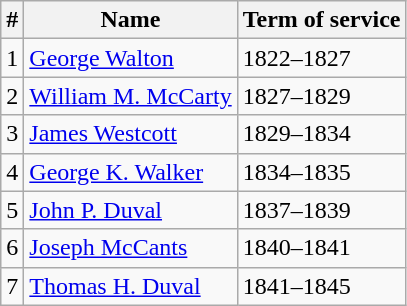<table class="wikitable sortable">
<tr>
<th>#</th>
<th>Name</th>
<th>Term of service</th>
</tr>
<tr>
<td>1</td>
<td><a href='#'>George Walton</a></td>
<td>1822–1827</td>
</tr>
<tr>
<td>2</td>
<td><a href='#'>William M. McCarty</a></td>
<td>1827–1829</td>
</tr>
<tr>
<td>3</td>
<td><a href='#'>James Westcott</a></td>
<td>1829–1834</td>
</tr>
<tr>
<td>4</td>
<td><a href='#'>George K. Walker</a></td>
<td>1834–1835</td>
</tr>
<tr>
<td>5</td>
<td><a href='#'>John P. Duval</a></td>
<td>1837–1839</td>
</tr>
<tr>
<td>6</td>
<td><a href='#'>Joseph McCants</a></td>
<td>1840–1841</td>
</tr>
<tr>
<td>7</td>
<td><a href='#'>Thomas H. Duval</a></td>
<td>1841–1845</td>
</tr>
</table>
